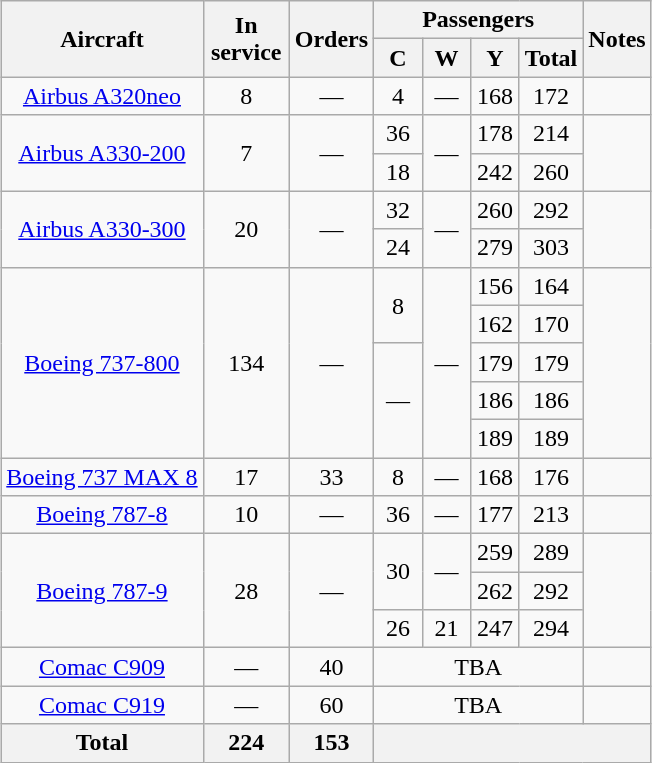<table class="wikitable" style="margin:0.5em auto; text-align:center">
<tr>
<th rowspan=2>Aircraft</th>
<th rowspan=2 style="width:50px;">In<br>service</th>
<th rowspan=2 style="width:40px;">Orders</th>
<th colspan=4 class="unsortable">Passengers</th>
<th rowspan=2 class="unsortable">Notes</th>
</tr>
<tr>
<th style="width:25px;"><abbr>C</abbr></th>
<th style="width:25px;"><abbr>W</abbr></th>
<th style="width:25px;"><abbr>Y</abbr></th>
<th style="width:25px;">Total</th>
</tr>
<tr>
<td><a href='#'>Airbus A320neo</a></td>
<td>8</td>
<td>—</td>
<td>4</td>
<td>—</td>
<td>168</td>
<td>172</td>
<td></td>
</tr>
<tr>
<td rowspan="2"><a href='#'>Airbus A330-200</a></td>
<td rowspan="2">7</td>
<td rowspan="2">—</td>
<td>36</td>
<td rowspan="2">—</td>
<td>178</td>
<td>214</td>
<td rowspan="2"></td>
</tr>
<tr>
<td>18</td>
<td>242</td>
<td>260</td>
</tr>
<tr>
<td rowspan="2"><a href='#'>Airbus A330-300</a></td>
<td rowspan="2">20</td>
<td rowspan="2">—</td>
<td>32</td>
<td rowspan="2">—</td>
<td>260</td>
<td>292</td>
<td rowspan="2"></td>
</tr>
<tr>
<td>24</td>
<td>279</td>
<td>303</td>
</tr>
<tr>
<td rowspan="5"><a href='#'>Boeing 737-800</a></td>
<td rowspan="5">134</td>
<td rowspan="5">—</td>
<td rowspan="2">8</td>
<td rowspan="5">—</td>
<td>156</td>
<td>164</td>
<td rowspan="5"></td>
</tr>
<tr>
<td>162</td>
<td>170</td>
</tr>
<tr>
<td rowspan="3">—</td>
<td>179</td>
<td>179</td>
</tr>
<tr>
<td>186</td>
<td>186</td>
</tr>
<tr>
<td>189</td>
<td>189</td>
</tr>
<tr>
<td><a href='#'>Boeing 737 MAX 8</a></td>
<td>17</td>
<td>33</td>
<td>8</td>
<td>—</td>
<td>168</td>
<td>176</td>
<td></td>
</tr>
<tr>
<td><a href='#'>Boeing 787-8</a></td>
<td>10</td>
<td>—</td>
<td>36</td>
<td>—</td>
<td>177</td>
<td>213</td>
<td></td>
</tr>
<tr>
<td rowspan="3"><a href='#'>Boeing 787-9</a></td>
<td rowspan="3">28</td>
<td rowspan="3">—</td>
<td rowspan="2">30</td>
<td rowspan="2">—</td>
<td>259</td>
<td>289</td>
<td rowspan="3"></td>
</tr>
<tr>
<td>262</td>
<td>292</td>
</tr>
<tr>
<td>26</td>
<td>21</td>
<td>247</td>
<td>294</td>
</tr>
<tr>
<td><a href='#'>Comac C909</a></td>
<td>—</td>
<td>40</td>
<td colspan="4" class="unsortable"><abbr><div>TBA</div></abbr></td>
<td></td>
</tr>
<tr>
<td><a href='#'>Comac C919</a></td>
<td>—</td>
<td>60</td>
<td colspan="4" class="unsortable"><abbr><div>TBA</div></abbr></td>
<td></td>
</tr>
<tr>
<th>Total</th>
<th>224</th>
<th>153</th>
<th colspan="5"></th>
</tr>
</table>
